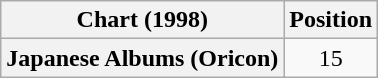<table class="wikitable plainrowheaders" style="text-align:center">
<tr>
<th scope="col">Chart (1998)</th>
<th scope="col">Position</th>
</tr>
<tr>
<th scope="row">Japanese Albums (Oricon)</th>
<td>15</td>
</tr>
</table>
